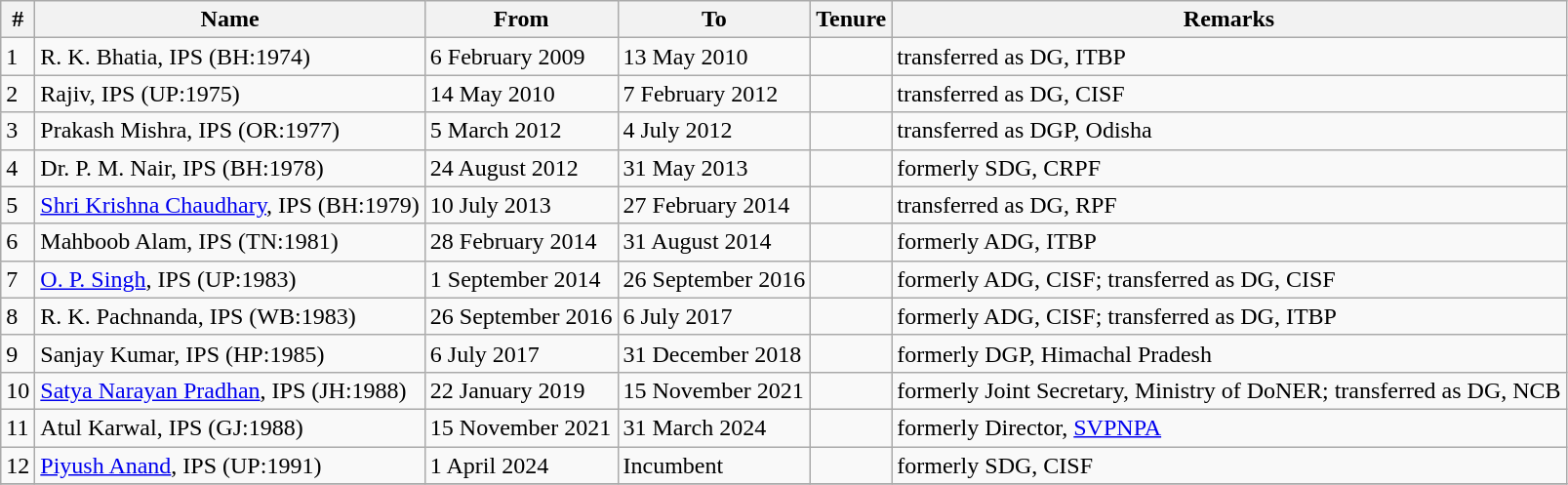<table class="wikitable sortable">
<tr>
<th>#</th>
<th>Name</th>
<th>From</th>
<th>To</th>
<th>Tenure</th>
<th>Remarks</th>
</tr>
<tr>
<td>1</td>
<td>R. K. Bhatia, IPS (BH:1974)</td>
<td>6 February 2009</td>
<td>13 May 2010</td>
<td></td>
<td>transferred as DG, ITBP</td>
</tr>
<tr>
<td>2</td>
<td>Rajiv, IPS (UP:1975)</td>
<td>14 May 2010</td>
<td>7 February 2012</td>
<td></td>
<td>transferred as DG, CISF</td>
</tr>
<tr>
<td>3</td>
<td>Prakash Mishra, IPS (OR:1977)</td>
<td>5 March 2012</td>
<td>4 July 2012</td>
<td></td>
<td>transferred as DGP, Odisha</td>
</tr>
<tr>
<td>4</td>
<td>Dr. P. M. Nair, IPS (BH:1978)</td>
<td>24 August 2012</td>
<td>31 May 2013</td>
<td></td>
<td>formerly SDG, CRPF</td>
</tr>
<tr>
<td>5</td>
<td><a href='#'>Shri Krishna Chaudhary</a>, IPS (BH:1979)</td>
<td>10 July 2013</td>
<td>27 February 2014</td>
<td></td>
<td>transferred as DG, RPF</td>
</tr>
<tr>
<td>6</td>
<td>Mahboob Alam, IPS (TN:1981)</td>
<td>28 February 2014</td>
<td>31 August 2014</td>
<td></td>
<td>formerly ADG, ITBP</td>
</tr>
<tr>
<td>7</td>
<td><a href='#'>O. P. Singh</a>, IPS (UP:1983)</td>
<td>1 September 2014</td>
<td>26 September 2016</td>
<td></td>
<td>formerly ADG, CISF; transferred as DG, CISF</td>
</tr>
<tr>
<td>8</td>
<td>R. K. Pachnanda, IPS (WB:1983)</td>
<td>26 September 2016</td>
<td>6 July 2017</td>
<td></td>
<td>formerly ADG, CISF; transferred as DG, ITBP</td>
</tr>
<tr>
<td>9</td>
<td>Sanjay Kumar, IPS (HP:1985)</td>
<td>6 July 2017</td>
<td>31 December 2018</td>
<td></td>
<td>formerly DGP, Himachal Pradesh</td>
</tr>
<tr>
<td>10</td>
<td><a href='#'>Satya Narayan Pradhan</a>, IPS (JH:1988)</td>
<td>22 January 2019</td>
<td>15 November 2021</td>
<td></td>
<td>formerly Joint Secretary, Ministry of DoNER; transferred as DG, NCB</td>
</tr>
<tr>
<td>11</td>
<td>Atul Karwal, IPS (GJ:1988)</td>
<td>15 November 2021</td>
<td>31 March 2024</td>
<td></td>
<td>formerly Director, <a href='#'>SVPNPA</a></td>
</tr>
<tr>
<td>12</td>
<td><a href='#'>Piyush Anand</a>, IPS (UP:1991)</td>
<td>1 April 2024</td>
<td>Incumbent</td>
<td></td>
<td>formerly SDG, CISF</td>
</tr>
<tr>
</tr>
</table>
